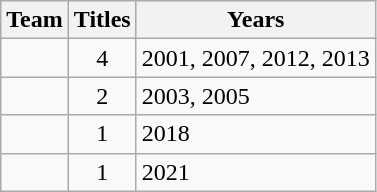<table class="wikitable sortable" style="text-align:center">
<tr>
<th>Team</th>
<th>Titles</th>
<th>Years</th>
</tr>
<tr>
<td style=><em></em></td>
<td>4</td>
<td align=left>2001, 2007, 2012, 2013</td>
</tr>
<tr>
<td style=><em></em></td>
<td>2</td>
<td align=left>2003, 2005</td>
</tr>
<tr>
<td style=><em></em></td>
<td>1</td>
<td align=left>2018</td>
</tr>
<tr>
<td style=><em></em></td>
<td>1</td>
<td align=left>2021</td>
</tr>
</table>
